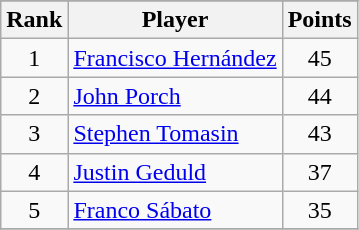<table class="wikitable sortable">
<tr>
</tr>
<tr>
<th>Rank</th>
<th>Player</th>
<th>Points</th>
</tr>
<tr>
<td align=center>1</td>
<td> <a href='#'>Francisco Hernández</a></td>
<td align=center>45</td>
</tr>
<tr>
<td align=center>2</td>
<td> <a href='#'>John Porch</a></td>
<td align=center>44</td>
</tr>
<tr>
<td align=center>3</td>
<td> <a href='#'>Stephen Tomasin</a></td>
<td align=center>43</td>
</tr>
<tr>
<td align=center>4</td>
<td> <a href='#'>Justin Geduld</a></td>
<td align=center>37</td>
</tr>
<tr>
<td align=center>5</td>
<td> <a href='#'>Franco Sábato</a></td>
<td align=center>35</td>
</tr>
<tr>
</tr>
</table>
